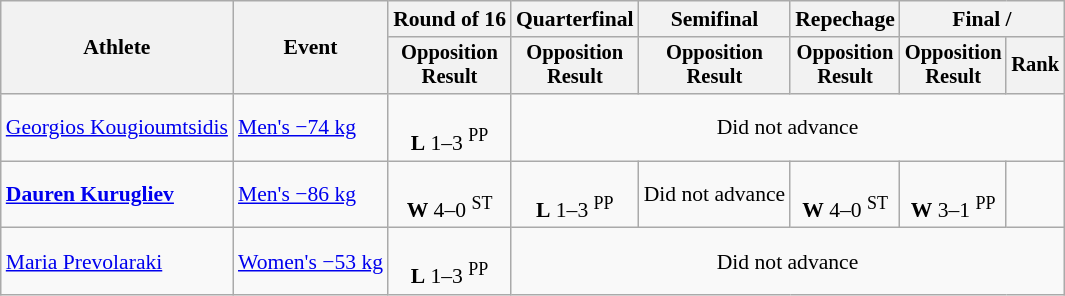<table class="wikitable" style="font-size:90%">
<tr>
<th rowspan=2>Athlete</th>
<th rowspan=2>Event</th>
<th>Round of 16</th>
<th>Quarterfinal</th>
<th>Semifinal</th>
<th>Repechage</th>
<th colspan=2>Final / </th>
</tr>
<tr style="font-size: 95%">
<th>Opposition<br>Result</th>
<th>Opposition<br>Result</th>
<th>Opposition<br>Result</th>
<th>Opposition<br>Result</th>
<th>Opposition<br>Result</th>
<th>Rank</th>
</tr>
<tr align=center>
<td align=left><a href='#'>Georgios Kougioumtsidis</a></td>
<td align=left><a href='#'>Men's −74 kg</a></td>
<td><br><strong>L</strong> 1–3 <sup>PP</sup></td>
<td colspan=5>Did not advance</td>
</tr>
<tr align=center>
<td align=left><strong><a href='#'>Dauren Kurugliev</a></strong></td>
<td align=left><a href='#'>Men's −86 kg</a></td>
<td><br><strong>W</strong> 4–0 <sup>ST</sup></td>
<td><br><strong>L</strong> 1–3 <sup>PP</sup></td>
<td>Did not advance</td>
<td><br><strong>W</strong> 4–0 <sup>ST</sup></td>
<td><br><strong>W</strong> 3–1 <sup>PP</sup></td>
<td></td>
</tr>
<tr align=center>
<td align=left><a href='#'>Maria Prevolaraki</a></td>
<td align=left><a href='#'>Women's −53 kg</a></td>
<td><br><strong>L</strong> 1–3 <sup>PP</sup></td>
<td colspan=5>Did not advance</td>
</tr>
</table>
